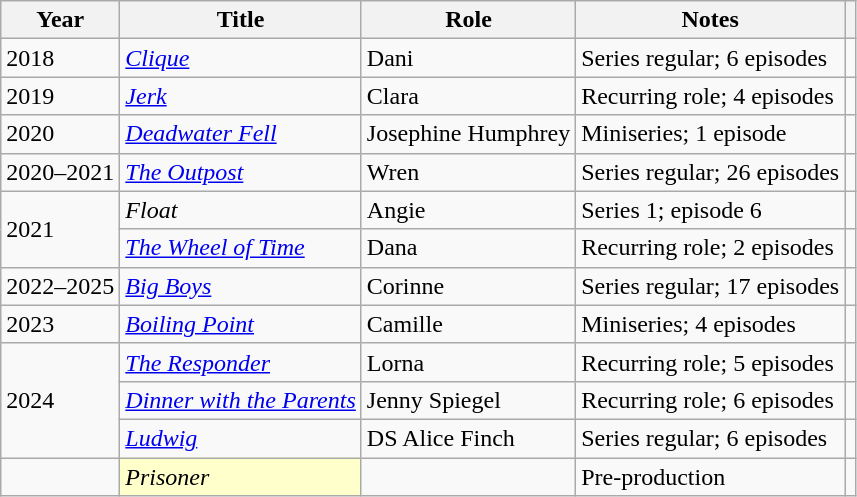<table class="wikitable sortable">
<tr>
<th>Year</th>
<th>Title</th>
<th>Role</th>
<th class="unsortable">Notes</th>
<th class="unsortable"></th>
</tr>
<tr>
<td>2018</td>
<td><em><a href='#'>Clique</a></em></td>
<td>Dani</td>
<td>Series regular; 6 episodes</td>
<td></td>
</tr>
<tr>
<td>2019</td>
<td><em><a href='#'>Jerk</a></em></td>
<td>Clara</td>
<td>Recurring role; 4 episodes</td>
<td></td>
</tr>
<tr>
<td>2020</td>
<td><em><a href='#'>Deadwater Fell</a></em></td>
<td>Josephine Humphrey</td>
<td>Miniseries; 1 episode</td>
<td></td>
</tr>
<tr>
<td>2020–2021</td>
<td><em><a href='#'>The Outpost</a></em></td>
<td>Wren</td>
<td>Series regular; 26 episodes</td>
<td></td>
</tr>
<tr>
<td rowspan="2">2021</td>
<td><em>Float</em></td>
<td>Angie</td>
<td>Series 1; episode 6</td>
<td></td>
</tr>
<tr>
<td><em><a href='#'>The Wheel of Time</a></em></td>
<td>Dana</td>
<td>Recurring role; 2 episodes</td>
<td></td>
</tr>
<tr>
<td>2022–2025</td>
<td><em><a href='#'>Big Boys</a></em></td>
<td>Corinne</td>
<td>Series regular; 17 episodes</td>
<td></td>
</tr>
<tr>
<td>2023</td>
<td><em><a href='#'>Boiling Point</a></em></td>
<td>Camille</td>
<td>Miniseries; 4 episodes</td>
<td></td>
</tr>
<tr>
<td rowspan="3">2024</td>
<td><em><a href='#'>The Responder</a></em></td>
<td>Lorna</td>
<td>Recurring role; 5 episodes</td>
<td></td>
</tr>
<tr>
<td><em><a href='#'>Dinner with the Parents</a></em></td>
<td>Jenny Spiegel</td>
<td>Recurring role; 6 episodes</td>
<td></td>
</tr>
<tr>
<td><em><a href='#'>Ludwig</a></em></td>
<td>DS Alice Finch</td>
<td>Series regular; 6 episodes</td>
<td></td>
</tr>
<tr>
<td></td>
<td style="background:#FFFFCC;"><em>Prisoner</em> </td>
<td></td>
<td>Pre-production</td>
</tr>
</table>
